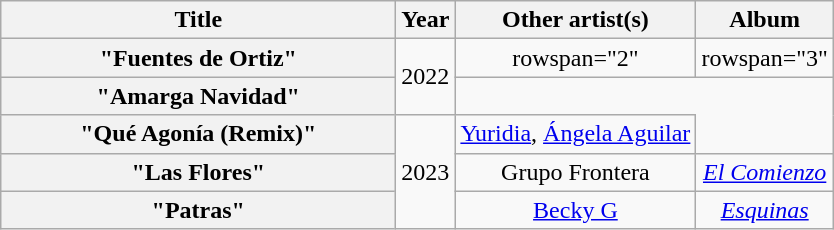<table class="wikitable plainrowheaders" style="text-align:center">
<tr>
<th scope="col" style="width:16em;">Title</th>
<th scope="col">Year</th>
<th scope="col">Other artist(s)</th>
<th scope="col">Album</th>
</tr>
<tr>
<th scope="row">"Fuentes de Ortiz"</th>
<td rowspan="2">2022</td>
<td>rowspan="2" </td>
<td>rowspan="3" </td>
</tr>
<tr>
<th scope="row">"Amarga Navidad"</th>
</tr>
<tr>
<th scope="row">"Qué Agonía (Remix)"</th>
<td rowspan="3">2023</td>
<td><a href='#'>Yuridia</a>, <a href='#'>Ángela Aguilar</a></td>
</tr>
<tr>
<th scope="row">"Las Flores"</th>
<td>Grupo Frontera</td>
<td><em><a href='#'>El Comienzo</a></em></td>
</tr>
<tr>
<th scope="row">"Patras"</th>
<td><a href='#'>Becky G</a></td>
<td><em><a href='#'>Esquinas</a></em></td>
</tr>
</table>
